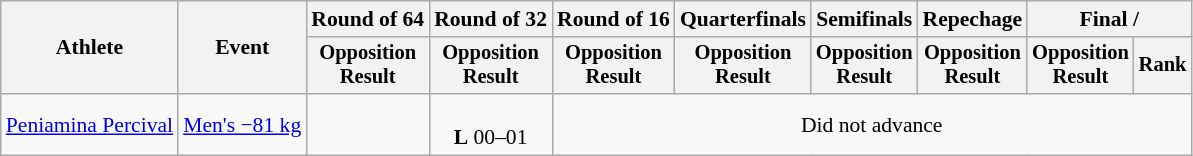<table class="wikitable" style="font-size:90%">
<tr>
<th rowspan="2">Athlete</th>
<th rowspan="2">Event</th>
<th>Round of 64</th>
<th>Round of 32</th>
<th>Round of 16</th>
<th>Quarterfinals</th>
<th>Semifinals</th>
<th>Repechage</th>
<th colspan=2>Final / </th>
</tr>
<tr style="font-size:95%">
<th>Opposition<br>Result</th>
<th>Opposition<br>Result</th>
<th>Opposition<br>Result</th>
<th>Opposition<br>Result</th>
<th>Opposition<br>Result</th>
<th>Opposition<br>Result</th>
<th>Opposition<br>Result</th>
<th>Rank</th>
</tr>
<tr align=center>
<td align=left><a href='#'>Peniamina Percival</a></td>
<td align=left><a href='#'>Men's −81 kg</a></td>
<td></td>
<td><br><strong>L</strong> 00–01</td>
<td colspan=6>Did not advance</td>
</tr>
</table>
